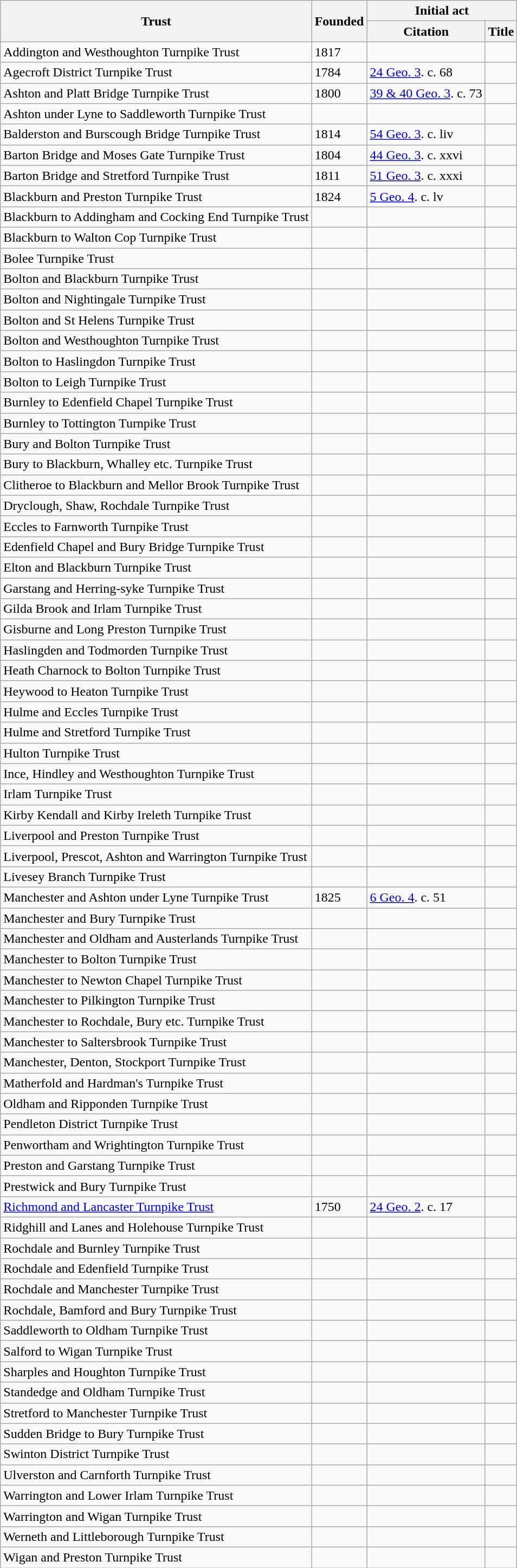<table class="wikitable sortable">
<tr>
<th rowspan=2>Trust</th>
<th rowspan=2>Founded</th>
<th colspan=2>Initial act</th>
</tr>
<tr>
<th>Citation</th>
<th>Title</th>
</tr>
<tr>
<td>Addington and Westhoughton Turnpike Trust</td>
<td>1817</td>
<td></td>
<td></td>
</tr>
<tr>
<td>Agecroft District Turnpike Trust</td>
<td>1784</td>
<td><a href='#'>24 Geo. 3</a>. c. 68</td>
<td></td>
</tr>
<tr>
<td>Ashton and Platt Bridge Turnpike Trust</td>
<td>1800</td>
<td><a href='#'>39 & 40 Geo. 3</a>. c. 73</td>
<td></td>
</tr>
<tr>
<td>Ashton under Lyne to Saddleworth Turnpike Trust</td>
<td></td>
<td></td>
<td></td>
</tr>
<tr>
<td>Balderston and Burscough Bridge Turnpike Trust</td>
<td>1814</td>
<td><a href='#'>54 Geo. 3</a>. c. liv</td>
<td></td>
</tr>
<tr>
<td>Barton Bridge and Moses Gate Turnpike Trust</td>
<td>1804</td>
<td><a href='#'>44 Geo. 3</a>. c. xxvi</td>
<td></td>
</tr>
<tr>
<td>Barton Bridge and Stretford Turnpike Trust</td>
<td>1811</td>
<td><a href='#'>51 Geo. 3</a>. c. xxxi</td>
<td></td>
</tr>
<tr>
<td>Blackburn and Preston Turnpike Trust</td>
<td>1824</td>
<td><a href='#'>5 Geo. 4</a>. c. lv</td>
<td></td>
</tr>
<tr>
<td>Blackburn to Addingham and Cocking End Turnpike Trust</td>
<td></td>
<td></td>
<td></td>
</tr>
<tr>
<td>Blackburn to Walton Cop Turnpike Trust</td>
<td></td>
<td></td>
<td></td>
</tr>
<tr>
<td>Bolee Turnpike Trust</td>
<td></td>
<td></td>
<td></td>
</tr>
<tr>
<td>Bolton and Blackburn Turnpike Trust</td>
<td></td>
<td></td>
<td></td>
</tr>
<tr>
<td>Bolton and Nightingale Turnpike Trust</td>
<td></td>
<td></td>
<td></td>
</tr>
<tr>
<td>Bolton and St Helens Turnpike Trust</td>
<td></td>
<td></td>
<td></td>
</tr>
<tr>
<td>Bolton and Westhoughton Turnpike Trust</td>
<td></td>
<td></td>
<td></td>
</tr>
<tr>
<td>Bolton to Haslingdon Turnpike Trust</td>
<td></td>
<td></td>
<td></td>
</tr>
<tr>
<td>Bolton to Leigh Turnpike Trust</td>
<td></td>
<td></td>
<td></td>
</tr>
<tr>
<td>Burnley to Edenfield Chapel Turnpike Trust</td>
<td></td>
<td></td>
<td></td>
</tr>
<tr>
<td>Burnley to Tottington Turnpike Trust</td>
<td></td>
<td></td>
<td></td>
</tr>
<tr>
<td>Bury and Bolton Turnpike Trust</td>
<td></td>
<td></td>
<td></td>
</tr>
<tr>
<td>Bury to Blackburn, Whalley etc. Turnpike Trust</td>
<td></td>
<td></td>
<td></td>
</tr>
<tr>
<td>Clitheroe to Blackburn and Mellor Brook Turnpike Trust</td>
<td></td>
<td></td>
<td></td>
</tr>
<tr>
<td>Dryclough, Shaw, Rochdale Turnpike Trust</td>
<td></td>
<td></td>
<td></td>
</tr>
<tr>
<td>Eccles to Farnworth Turnpike Trust</td>
<td></td>
<td></td>
<td></td>
</tr>
<tr>
<td>Edenfield Chapel and Bury Bridge Turnpike Trust</td>
<td></td>
<td></td>
<td></td>
</tr>
<tr>
<td>Elton and Blackburn Turnpike Trust</td>
<td></td>
<td></td>
<td></td>
</tr>
<tr>
<td>Garstang and Herring-syke Turnpike Trust</td>
<td></td>
<td></td>
<td></td>
</tr>
<tr>
<td>Gilda Brook and Irlam Turnpike Trust</td>
<td></td>
<td></td>
<td></td>
</tr>
<tr>
<td>Gisburne and Long Preston Turnpike Trust</td>
<td></td>
<td></td>
<td></td>
</tr>
<tr>
<td>Haslingden and Todmorden Turnpike Trust</td>
<td></td>
<td></td>
<td></td>
</tr>
<tr>
<td>Heath Charnock to Bolton Turnpike Trust</td>
<td></td>
<td></td>
<td></td>
</tr>
<tr>
<td>Heywood to Heaton Turnpike Trust</td>
<td></td>
<td></td>
<td></td>
</tr>
<tr>
<td>Hulme and Eccles Turnpike Trust</td>
<td></td>
<td></td>
<td></td>
</tr>
<tr>
<td>Hulme and Stretford Turnpike Trust</td>
<td></td>
<td></td>
<td></td>
</tr>
<tr>
<td>Hulton Turnpike Trust</td>
<td></td>
<td></td>
<td></td>
</tr>
<tr>
<td>Ince, Hindley and Westhoughton Turnpike Trust</td>
<td></td>
<td></td>
<td></td>
</tr>
<tr>
<td>Irlam Turnpike Trust</td>
<td></td>
<td></td>
<td></td>
</tr>
<tr>
<td>Kirby Kendall and Kirby Ireleth Turnpike Trust</td>
<td></td>
<td></td>
<td></td>
</tr>
<tr>
<td>Liverpool and Preston Turnpike Trust</td>
<td></td>
<td></td>
<td></td>
</tr>
<tr>
<td>Liverpool, Prescot, Ashton and Warrington Turnpike Trust</td>
<td></td>
<td></td>
<td></td>
</tr>
<tr>
<td>Livesey Branch Turnpike Trust</td>
<td></td>
<td></td>
<td></td>
</tr>
<tr>
<td>Manchester and Ashton under Lyne Turnpike Trust</td>
<td>1825</td>
<td><a href='#'>6 Geo. 4</a>. c. 51</td>
<td></td>
</tr>
<tr>
<td>Manchester and Bury Turnpike Trust</td>
<td></td>
<td></td>
<td></td>
</tr>
<tr>
<td>Manchester and Oldham and Austerlands Turnpike Trust</td>
<td></td>
<td></td>
<td></td>
</tr>
<tr>
<td>Manchester to Bolton Turnpike Trust</td>
<td></td>
<td></td>
<td></td>
</tr>
<tr>
<td>Manchester to Newton Chapel Turnpike Trust</td>
<td></td>
<td></td>
<td></td>
</tr>
<tr>
<td>Manchester to Pilkington Turnpike Trust</td>
<td></td>
<td></td>
<td></td>
</tr>
<tr>
<td>Manchester to Rochdale, Bury etc. Turnpike Trust</td>
<td></td>
<td></td>
<td></td>
</tr>
<tr>
<td>Manchester to Saltersbrook Turnpike Trust</td>
<td></td>
<td></td>
<td></td>
</tr>
<tr>
<td>Manchester, Denton, Stockport Turnpike Trust</td>
<td></td>
<td></td>
<td></td>
</tr>
<tr>
<td>Matherfold and Hardman's Turnpike Trust</td>
<td></td>
<td></td>
<td></td>
</tr>
<tr>
<td>Oldham and Ripponden Turnpike Trust</td>
<td></td>
<td></td>
<td></td>
</tr>
<tr>
<td>Pendleton District Turnpike Trust</td>
<td></td>
<td></td>
<td></td>
</tr>
<tr>
<td>Penwortham and Wrightington Turnpike Trust</td>
<td></td>
<td></td>
<td></td>
</tr>
<tr>
<td>Preston and Garstang Turnpike Trust</td>
<td></td>
<td></td>
<td></td>
</tr>
<tr>
<td>Prestwick and Bury Turnpike Trust</td>
<td></td>
<td></td>
<td></td>
</tr>
<tr>
<td><a href='#'>Richmond and Lancaster Turnpike Trust</a></td>
<td>1750</td>
<td><a href='#'>24 Geo. 2</a>. c. 17</td>
<td></td>
</tr>
<tr>
<td>Ridghill and Lanes and Holehouse Turnpike Trust</td>
<td></td>
<td></td>
<td></td>
</tr>
<tr>
<td>Rochdale and Burnley Turnpike Trust</td>
<td></td>
<td></td>
<td></td>
</tr>
<tr>
<td>Rochdale and Edenfield Turnpike Trust</td>
<td></td>
<td></td>
<td></td>
</tr>
<tr>
<td>Rochdale and Manchester Turnpike Trust</td>
<td></td>
<td></td>
<td></td>
</tr>
<tr>
<td>Rochdale, Bamford and Bury Turnpike Trust</td>
<td></td>
<td></td>
<td></td>
</tr>
<tr>
<td>Saddleworth to Oldham Turnpike Trust</td>
<td></td>
<td></td>
<td></td>
</tr>
<tr>
<td>Salford to Wigan Turnpike Trust</td>
<td></td>
<td></td>
<td></td>
</tr>
<tr>
<td>Sharples and Houghton Turnpike Trust</td>
<td></td>
<td></td>
<td></td>
</tr>
<tr>
<td>Standedge and Oldham Turnpike Trust</td>
<td></td>
<td></td>
<td></td>
</tr>
<tr>
<td>Stretford to Manchester Turnpike Trust</td>
<td></td>
<td></td>
<td></td>
</tr>
<tr>
<td>Sudden Bridge to Bury Turnpike Trust</td>
<td></td>
<td></td>
<td></td>
</tr>
<tr>
<td>Swinton District Turnpike Trust</td>
<td></td>
<td></td>
<td></td>
</tr>
<tr>
<td>Ulverston and Carnforth Turnpike Trust</td>
<td></td>
<td></td>
<td></td>
</tr>
<tr>
<td>Warrington and Lower Irlam Turnpike Trust</td>
<td></td>
<td></td>
<td></td>
</tr>
<tr>
<td>Warrington and Wigan Turnpike Trust</td>
<td></td>
<td></td>
<td></td>
</tr>
<tr>
<td>Werneth and Littleborough Turnpike Trust</td>
<td></td>
<td></td>
<td></td>
</tr>
<tr>
<td>Wigan and Preston Turnpike Trust</td>
<td></td>
<td></td>
<td></td>
</tr>
</table>
